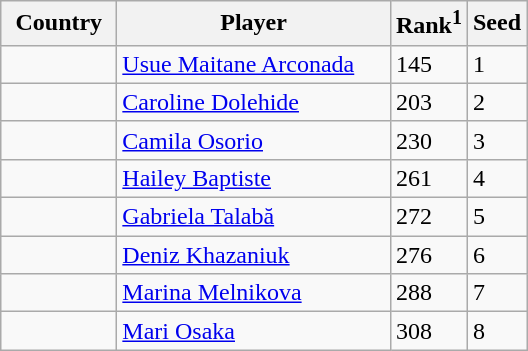<table class="sortable wikitable">
<tr>
<th width="70">Country</th>
<th width="175">Player</th>
<th>Rank<sup>1</sup></th>
<th>Seed</th>
</tr>
<tr>
<td></td>
<td><a href='#'>Usue Maitane Arconada</a></td>
<td>145</td>
<td>1</td>
</tr>
<tr>
<td></td>
<td><a href='#'>Caroline Dolehide</a></td>
<td>203</td>
<td>2</td>
</tr>
<tr>
<td></td>
<td><a href='#'>Camila Osorio</a></td>
<td>230</td>
<td>3</td>
</tr>
<tr>
<td></td>
<td><a href='#'>Hailey Baptiste</a></td>
<td>261</td>
<td>4</td>
</tr>
<tr>
<td></td>
<td><a href='#'>Gabriela Talabă</a></td>
<td>272</td>
<td>5</td>
</tr>
<tr>
<td></td>
<td><a href='#'>Deniz Khazaniuk</a></td>
<td>276</td>
<td>6</td>
</tr>
<tr>
<td></td>
<td><a href='#'>Marina Melnikova</a></td>
<td>288</td>
<td>7</td>
</tr>
<tr>
<td></td>
<td><a href='#'>Mari Osaka</a></td>
<td>308</td>
<td>8</td>
</tr>
</table>
